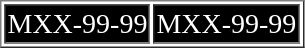<table border="1">
<tr ---- size="40">
<td style="background:black; font-size: 14pt; color: white">MXX-99-99</td>
<td style="background:black; font-size: 14pt; color: white">MXX-99-99</td>
</tr>
</table>
